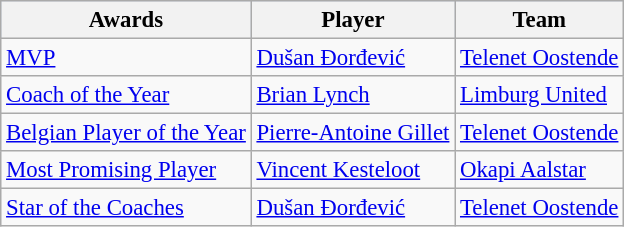<table class="wikitable" style="font-size:95%;">
<tr bgcolor=#CADCFB>
<th>Awards</th>
<th>Player</th>
<th>Team</th>
</tr>
<tr>
<td><a href='#'>MVP</a></td>
<td> <a href='#'>Dušan Đorđević</a></td>
<td><a href='#'>Telenet Oostende</a></td>
</tr>
<tr>
<td><a href='#'>Coach of the Year</a></td>
<td> <a href='#'>Brian Lynch</a></td>
<td><a href='#'>Limburg United</a></td>
</tr>
<tr>
<td><a href='#'>Belgian Player of the Year</a></td>
<td> <a href='#'>Pierre-Antoine Gillet</a></td>
<td><a href='#'>Telenet Oostende</a></td>
</tr>
<tr>
<td><a href='#'>Most Promising Player</a></td>
<td> <a href='#'>Vincent Kesteloot</a></td>
<td><a href='#'>Okapi Aalstar</a></td>
</tr>
<tr>
<td><a href='#'>Star of the Coaches</a></td>
<td> <a href='#'>Dušan Đorđević</a></td>
<td><a href='#'>Telenet Oostende</a></td>
</tr>
</table>
